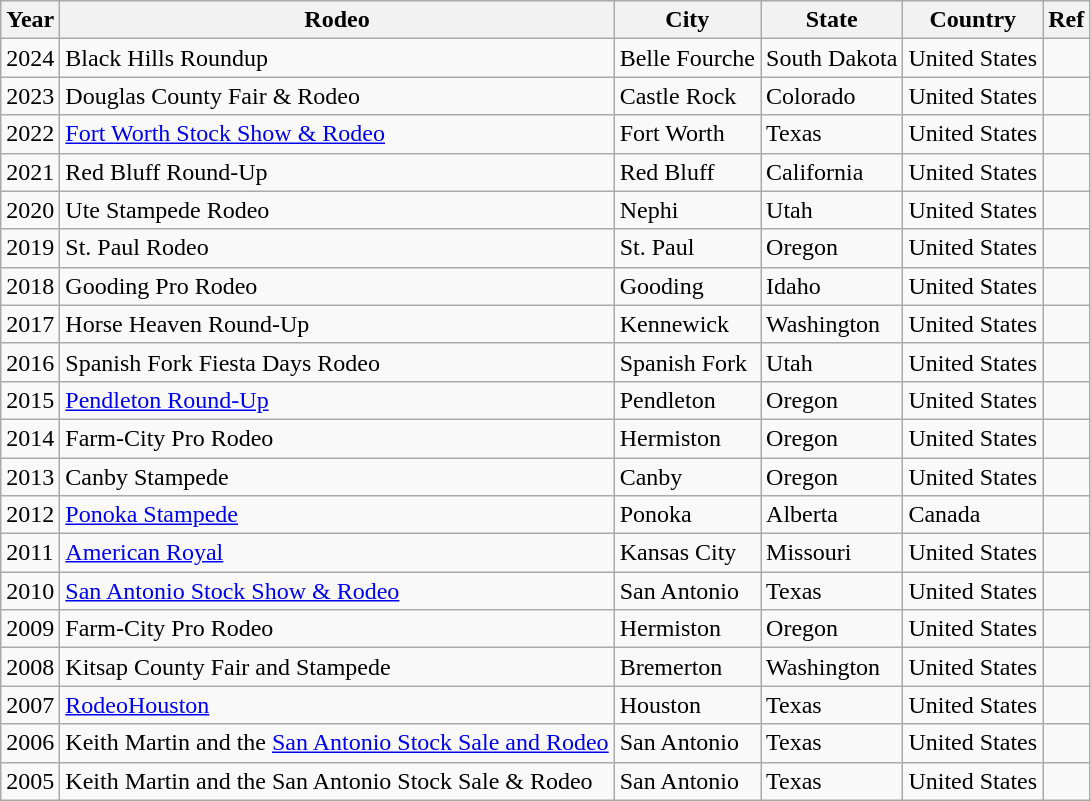<table class="wikitable">
<tr>
<th>Year</th>
<th>Rodeo</th>
<th>City</th>
<th>State</th>
<th>Country</th>
<th>Ref</th>
</tr>
<tr>
<td>2024</td>
<td>Black Hills Roundup</td>
<td>Belle Fourche</td>
<td>South Dakota</td>
<td>United States</td>
<td></td>
</tr>
<tr>
<td>2023</td>
<td>Douglas County Fair & Rodeo</td>
<td>Castle Rock</td>
<td>Colorado</td>
<td>United States</td>
<td></td>
</tr>
<tr>
<td>2022</td>
<td><a href='#'>Fort Worth Stock Show & Rodeo</a></td>
<td>Fort Worth</td>
<td>Texas</td>
<td>United States</td>
<td></td>
</tr>
<tr>
<td>2021</td>
<td>Red Bluff Round-Up</td>
<td>Red Bluff</td>
<td>California</td>
<td>United States</td>
<td></td>
</tr>
<tr>
<td>2020</td>
<td>Ute Stampede Rodeo</td>
<td>Nephi</td>
<td>Utah</td>
<td>United States</td>
<td></td>
</tr>
<tr>
<td>2019</td>
<td>St. Paul Rodeo</td>
<td>St. Paul</td>
<td>Oregon</td>
<td>United States</td>
<td></td>
</tr>
<tr>
<td>2018</td>
<td>Gooding Pro Rodeo</td>
<td>Gooding</td>
<td>Idaho</td>
<td>United States</td>
<td></td>
</tr>
<tr>
<td>2017</td>
<td>Horse Heaven Round-Up</td>
<td>Kennewick</td>
<td>Washington</td>
<td>United States</td>
<td></td>
</tr>
<tr>
<td>2016</td>
<td>Spanish Fork Fiesta Days Rodeo</td>
<td>Spanish Fork</td>
<td>Utah</td>
<td>United States</td>
<td></td>
</tr>
<tr>
<td>2015</td>
<td><a href='#'>Pendleton Round-Up</a></td>
<td>Pendleton</td>
<td>Oregon</td>
<td>United States</td>
<td></td>
</tr>
<tr>
<td>2014</td>
<td>Farm-City Pro Rodeo</td>
<td>Hermiston</td>
<td>Oregon</td>
<td>United States</td>
<td></td>
</tr>
<tr>
<td>2013</td>
<td>Canby Stampede</td>
<td>Canby</td>
<td>Oregon</td>
<td>United States</td>
<td></td>
</tr>
<tr>
<td>2012</td>
<td><a href='#'>Ponoka Stampede</a></td>
<td>Ponoka</td>
<td>Alberta</td>
<td>Canada</td>
<td></td>
</tr>
<tr>
<td>2011</td>
<td><a href='#'>American Royal</a></td>
<td>Kansas City</td>
<td>Missouri</td>
<td>United States</td>
<td></td>
</tr>
<tr>
<td>2010</td>
<td><a href='#'>San Antonio Stock Show & Rodeo</a></td>
<td>San Antonio</td>
<td>Texas</td>
<td>United States</td>
<td></td>
</tr>
<tr>
<td>2009</td>
<td>Farm-City Pro Rodeo</td>
<td>Hermiston</td>
<td>Oregon</td>
<td>United States</td>
<td></td>
</tr>
<tr>
<td>2008</td>
<td>Kitsap County Fair and Stampede</td>
<td>Bremerton</td>
<td>Washington</td>
<td>United States</td>
<td></td>
</tr>
<tr>
<td>2007</td>
<td><a href='#'>RodeoHouston</a></td>
<td>Houston</td>
<td>Texas</td>
<td>United States</td>
<td></td>
</tr>
<tr>
<td>2006</td>
<td>Keith Martin and the <a href='#'>San Antonio Stock Sale and Rodeo</a></td>
<td>San Antonio</td>
<td>Texas</td>
<td>United States</td>
<td></td>
</tr>
<tr>
<td>2005</td>
<td>Keith Martin and the San Antonio Stock Sale & Rodeo</td>
<td>San Antonio</td>
<td>Texas</td>
<td>United States</td>
<td></td>
</tr>
</table>
